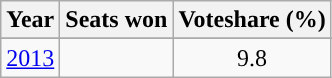<table class="wikitable">
<tr>
<th style="background-color:">Year</th>
<th style="background-color:">Seats won</th>
<th style="background-color:">Voteshare (%)</th>
</tr>
<tr>
</tr>
<tr style="text-align:center;">
<td><a href='#'>2013</a></td>
<td></td>
<td>9.8</td>
</tr>
</table>
